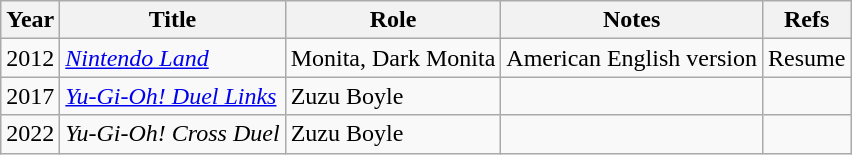<table class="wikitable sortable">
<tr>
<th>Year</th>
<th>Title</th>
<th>Role</th>
<th class="unsortable">Notes</th>
<th class="unsortable">Refs</th>
</tr>
<tr>
<td>2012</td>
<td><em><a href='#'>Nintendo Land</a></em></td>
<td>Monita, Dark Monita</td>
<td>American English version</td>
<td>Resume</td>
</tr>
<tr>
<td>2017</td>
<td><em><a href='#'>Yu-Gi-Oh! Duel Links</a></em></td>
<td>Zuzu Boyle</td>
<td></td>
<td></td>
</tr>
<tr>
<td>2022</td>
<td><em>Yu-Gi-Oh! Cross Duel</em></td>
<td>Zuzu Boyle</td>
<td></td>
<td></td>
</tr>
</table>
